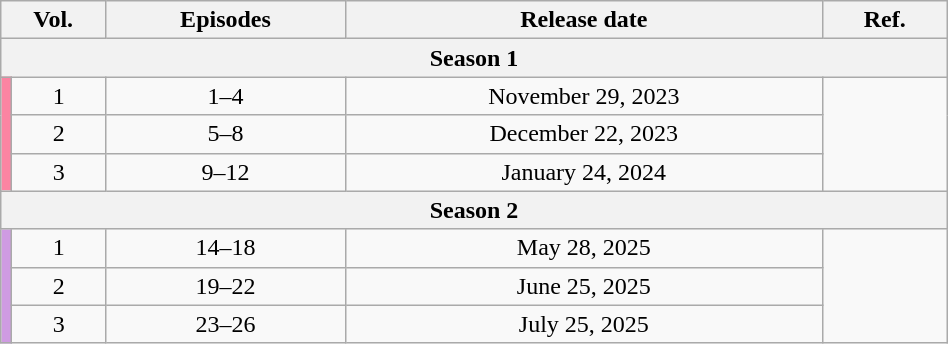<table class="wikitable" style="text-align: center; width: 50%;">
<tr>
<th colspan="2">Vol.</th>
<th>Episodes</th>
<th>Release date</th>
<th>Ref.</th>
</tr>
<tr>
<th colspan="5">Season 1</th>
</tr>
<tr>
<td rowspan="3" width="1%" style="background: #FB84A2;"></td>
<td>1</td>
<td>1–4</td>
<td>November 29, 2023</td>
<td rowspan="3"></td>
</tr>
<tr>
<td>2</td>
<td>5–8</td>
<td>December 22, 2023</td>
</tr>
<tr>
<td>3</td>
<td>9–12</td>
<td>January 24, 2024</td>
</tr>
<tr>
<th colspan="5">Season 2</th>
</tr>
<tr>
<td rowspan="3" width="1%" style="background: #CF9BE2;"></td>
<td>1</td>
<td>14–18</td>
<td>May 28, 2025</td>
<td rowspan="3"></td>
</tr>
<tr>
<td>2</td>
<td>19–22</td>
<td>June 25, 2025</td>
</tr>
<tr>
<td>3</td>
<td>23–26</td>
<td>July 25, 2025</td>
</tr>
</table>
